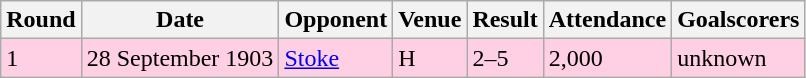<table class="wikitable">
<tr>
<th>Round</th>
<th>Date</th>
<th>Opponent</th>
<th>Venue</th>
<th>Result</th>
<th>Attendance</th>
<th>Goalscorers</th>
</tr>
<tr style="background-color: #ffd0e3;">
<td>1</td>
<td>28 September 1903</td>
<td><a href='#'>Stoke</a></td>
<td>H</td>
<td>2–5</td>
<td>2,000</td>
<td>unknown</td>
</tr>
</table>
